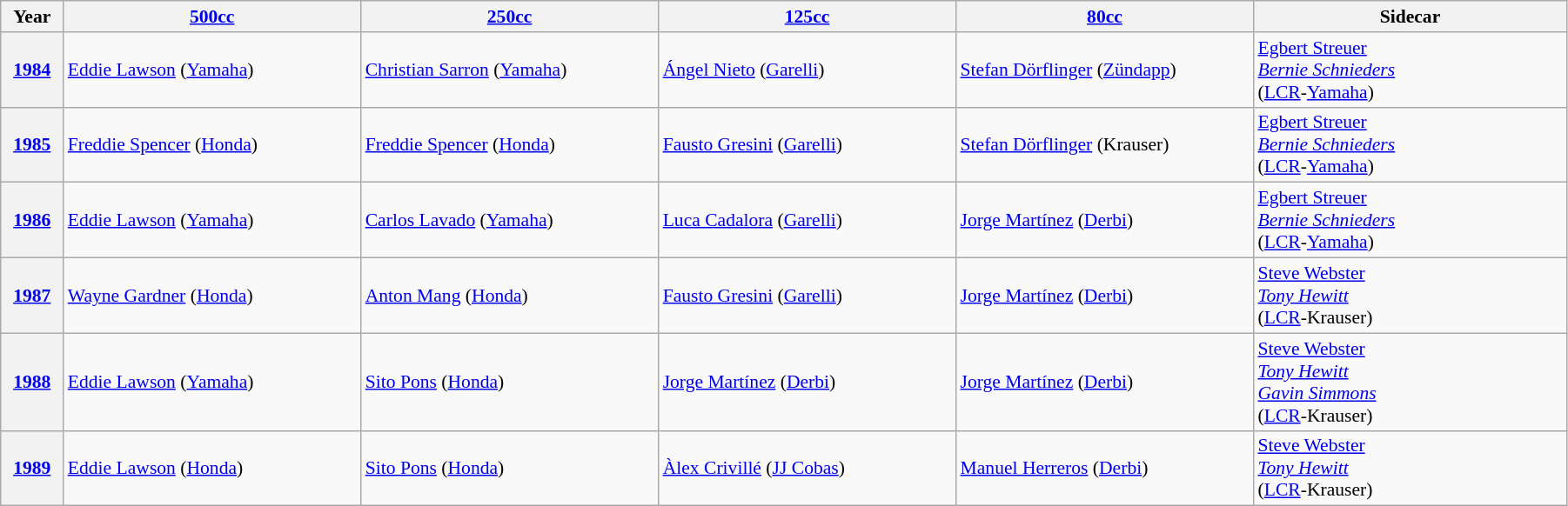<table class="wikitable" width="95%" style="font-size:90%">
<tr>
<th width=4%>Year</th>
<th width=19%><a href='#'>500cc</a></th>
<th width=19%><a href='#'>250cc</a></th>
<th width=19%><a href='#'>125cc</a></th>
<th width=19%><a href='#'>80cc</a></th>
<th width=20%>Sidecar</th>
</tr>
<tr>
<th><a href='#'>1984</a></th>
<td> <a href='#'>Eddie Lawson</a> (<a href='#'>Yamaha</a>)</td>
<td> <a href='#'>Christian Sarron</a> (<a href='#'>Yamaha</a>)</td>
<td> <a href='#'>Ángel Nieto</a> (<a href='#'>Garelli</a>)</td>
<td> <a href='#'>Stefan Dörflinger</a> (<a href='#'>Zündapp</a>)</td>
<td> <a href='#'>Egbert Streuer</a><br> <em><a href='#'>Bernie Schnieders</a></em><br>(<a href='#'>LCR</a>-<a href='#'>Yamaha</a>)</td>
</tr>
<tr>
<th><a href='#'>1985</a></th>
<td> <a href='#'>Freddie Spencer</a> (<a href='#'>Honda</a>)</td>
<td> <a href='#'>Freddie Spencer</a> (<a href='#'>Honda</a>)</td>
<td> <a href='#'>Fausto Gresini</a> (<a href='#'>Garelli</a>)</td>
<td> <a href='#'>Stefan Dörflinger</a> (Krauser)</td>
<td> <a href='#'>Egbert Streuer</a><br> <em><a href='#'>Bernie Schnieders</a></em><br>(<a href='#'>LCR</a>-<a href='#'>Yamaha</a>)</td>
</tr>
<tr>
<th><a href='#'>1986</a></th>
<td> <a href='#'>Eddie Lawson</a> (<a href='#'>Yamaha</a>)</td>
<td> <a href='#'>Carlos Lavado</a> (<a href='#'>Yamaha</a>)</td>
<td> <a href='#'>Luca Cadalora</a> (<a href='#'>Garelli</a>)</td>
<td> <a href='#'>Jorge Martínez</a> (<a href='#'>Derbi</a>)</td>
<td> <a href='#'>Egbert Streuer</a><br> <em><a href='#'>Bernie Schnieders</a></em><br>(<a href='#'>LCR</a>-<a href='#'>Yamaha</a>)</td>
</tr>
<tr>
<th><a href='#'>1987</a></th>
<td> <a href='#'>Wayne Gardner</a> (<a href='#'>Honda</a>)</td>
<td> <a href='#'>Anton Mang</a> (<a href='#'>Honda</a>)</td>
<td> <a href='#'>Fausto Gresini</a> (<a href='#'>Garelli</a>)</td>
<td> <a href='#'>Jorge Martínez</a> (<a href='#'>Derbi</a>)</td>
<td> <a href='#'>Steve Webster</a><br> <em><a href='#'>Tony Hewitt</a></em><br>(<a href='#'>LCR</a>-Krauser)</td>
</tr>
<tr>
<th><a href='#'>1988</a></th>
<td> <a href='#'>Eddie Lawson</a> (<a href='#'>Yamaha</a>)</td>
<td> <a href='#'>Sito Pons</a> (<a href='#'>Honda</a>)</td>
<td> <a href='#'>Jorge Martínez</a> (<a href='#'>Derbi</a>)</td>
<td> <a href='#'>Jorge Martínez</a> (<a href='#'>Derbi</a>)</td>
<td> <a href='#'>Steve Webster</a><br><em> <a href='#'>Tony Hewitt</a><br> <a href='#'>Gavin Simmons</a></em><br>(<a href='#'>LCR</a>-Krauser)</td>
</tr>
<tr>
<th><a href='#'>1989</a></th>
<td> <a href='#'>Eddie Lawson</a> (<a href='#'>Honda</a>)</td>
<td> <a href='#'>Sito Pons</a> (<a href='#'>Honda</a>)</td>
<td> <a href='#'>Àlex Crivillé</a> (<a href='#'>JJ Cobas</a>)</td>
<td> <a href='#'>Manuel Herreros</a> (<a href='#'>Derbi</a>)</td>
<td> <a href='#'>Steve Webster</a><br> <em><a href='#'>Tony Hewitt</a></em><br>(<a href='#'>LCR</a>-Krauser)</td>
</tr>
</table>
